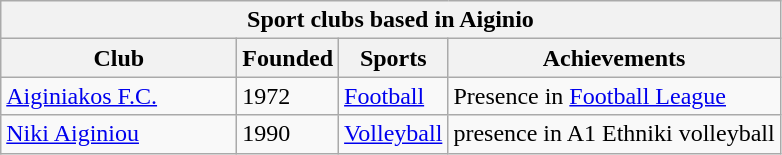<table class="wikitable">
<tr>
<th colspan="4">Sport clubs based in Aiginio</th>
</tr>
<tr>
<th width="150">Club</th>
<th>Founded</th>
<th>Sports</th>
<th>Achievements</th>
</tr>
<tr>
<td><a href='#'>Aiginiakos F.C.</a></td>
<td>1972</td>
<td><a href='#'>Football</a></td>
<td>Presence in <a href='#'>Football League</a></td>
</tr>
<tr>
<td><a href='#'>Niki Aiginiou</a></td>
<td>1990</td>
<td><a href='#'>Volleyball</a></td>
<td>presence in A1 Ethniki volleyball</td>
</tr>
</table>
